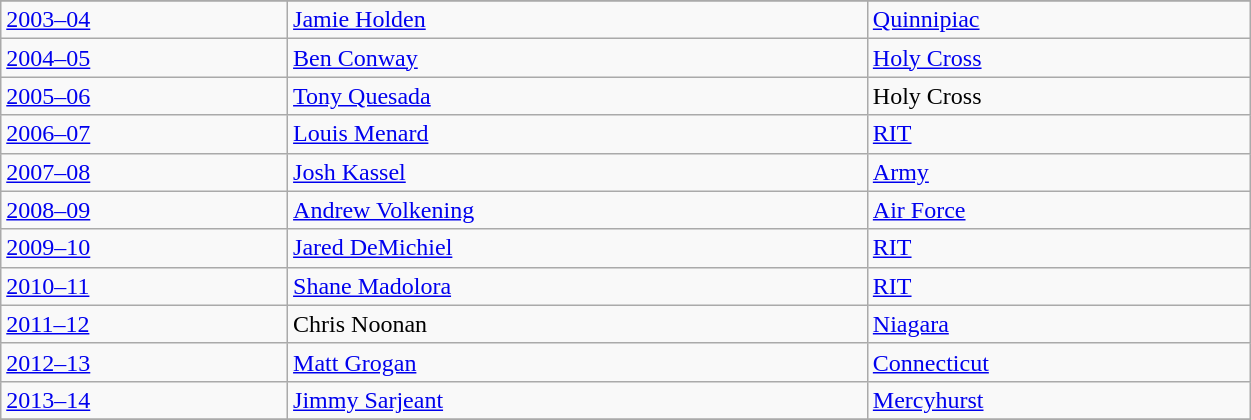<table class="wikitable sortable"; width=66%>
<tr>
</tr>
<tr>
<td><a href='#'>2003–04</a></td>
<td><a href='#'>Jamie Holden</a></td>
<td><a href='#'>Quinnipiac</a></td>
</tr>
<tr>
<td><a href='#'>2004–05</a></td>
<td><a href='#'>Ben Conway</a></td>
<td><a href='#'>Holy Cross</a></td>
</tr>
<tr>
<td><a href='#'>2005–06</a></td>
<td><a href='#'>Tony Quesada</a></td>
<td>Holy Cross</td>
</tr>
<tr>
<td><a href='#'>2006–07</a></td>
<td><a href='#'>Louis Menard</a></td>
<td><a href='#'>RIT</a></td>
</tr>
<tr>
<td><a href='#'>2007–08</a></td>
<td><a href='#'>Josh Kassel</a></td>
<td><a href='#'>Army</a></td>
</tr>
<tr>
<td><a href='#'>2008–09</a></td>
<td><a href='#'>Andrew Volkening</a></td>
<td><a href='#'>Air Force</a></td>
</tr>
<tr>
<td><a href='#'>2009–10</a></td>
<td><a href='#'>Jared DeMichiel</a></td>
<td><a href='#'>RIT</a></td>
</tr>
<tr>
<td><a href='#'>2010–11</a></td>
<td><a href='#'>Shane Madolora</a></td>
<td><a href='#'>RIT</a></td>
</tr>
<tr>
<td><a href='#'>2011–12</a></td>
<td>Chris Noonan</td>
<td><a href='#'>Niagara</a></td>
</tr>
<tr>
<td><a href='#'>2012–13</a></td>
<td><a href='#'>Matt Grogan</a></td>
<td><a href='#'>Connecticut</a></td>
</tr>
<tr>
<td><a href='#'>2013–14</a></td>
<td><a href='#'>Jimmy Sarjeant</a></td>
<td><a href='#'>Mercyhurst</a></td>
</tr>
<tr>
</tr>
</table>
